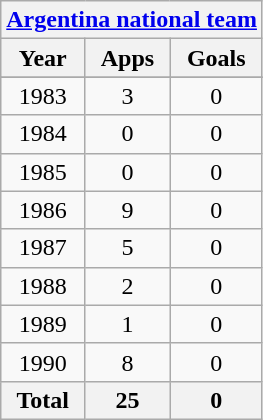<table class="wikitable" style="text-align:center">
<tr>
<th colspan=3><a href='#'>Argentina national team</a></th>
</tr>
<tr>
<th>Year</th>
<th>Apps</th>
<th>Goals</th>
</tr>
<tr>
</tr>
<tr>
<td>1983</td>
<td>3</td>
<td>0</td>
</tr>
<tr>
<td>1984</td>
<td>0</td>
<td>0</td>
</tr>
<tr>
<td>1985</td>
<td>0</td>
<td>0</td>
</tr>
<tr>
<td>1986</td>
<td>9</td>
<td>0</td>
</tr>
<tr>
<td>1987</td>
<td>5</td>
<td>0</td>
</tr>
<tr>
<td>1988</td>
<td>2</td>
<td>0</td>
</tr>
<tr>
<td>1989</td>
<td>1</td>
<td>0</td>
</tr>
<tr>
<td>1990</td>
<td>8</td>
<td>0</td>
</tr>
<tr>
<th>Total</th>
<th>25</th>
<th>0</th>
</tr>
</table>
